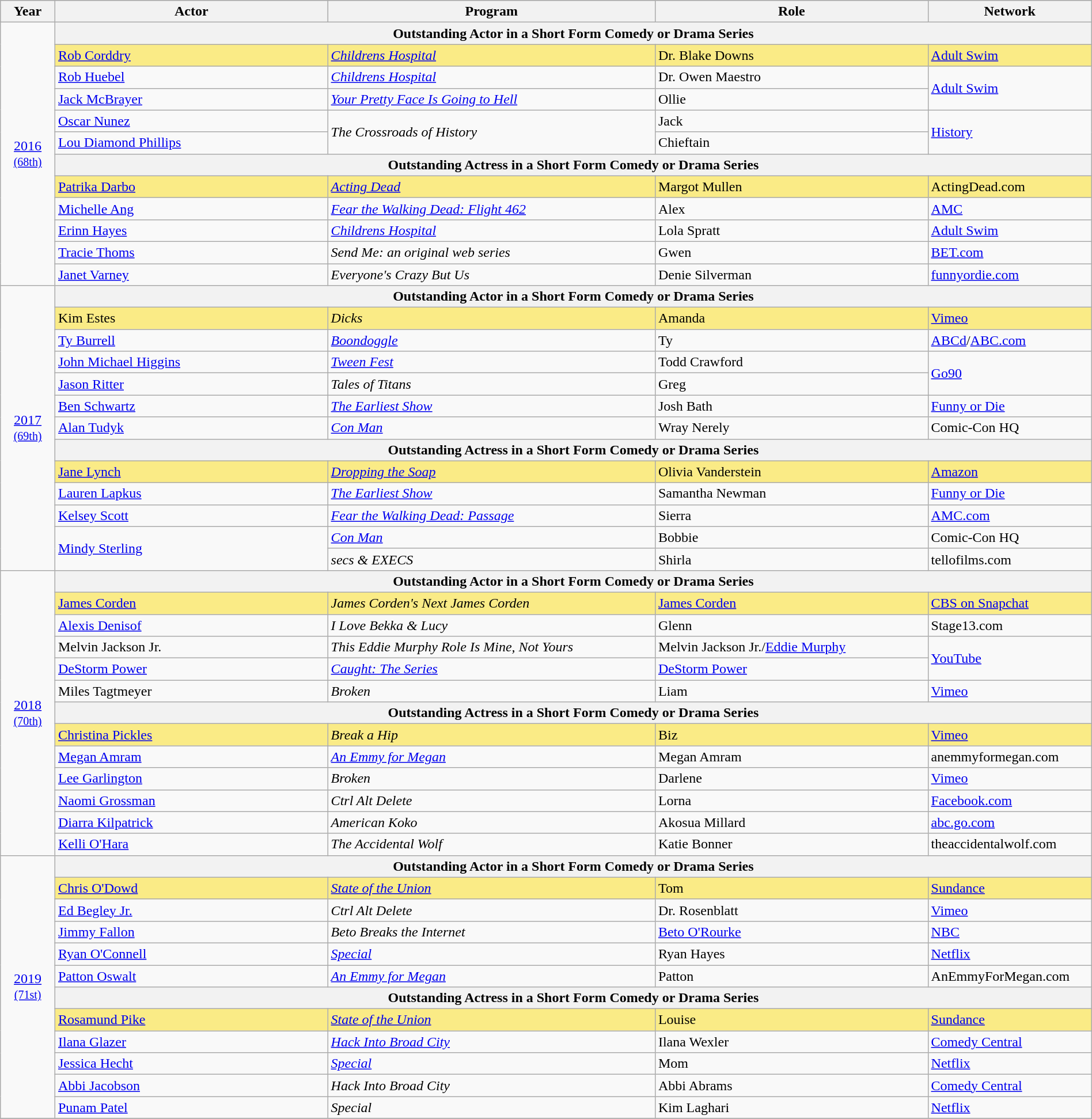<table class="wikitable" style="width:100%">
<tr bgcolor="#bebebe">
<th width="5%">Year</th>
<th width="25%">Actor</th>
<th width="30%">Program</th>
<th width="25%">Role</th>
<th width="15%">Network</th>
</tr>
<tr>
<td rowspan=12 style="text-align:center"><a href='#'>2016</a><br><small><a href='#'>(68th)</a></small></td>
<th colspan="4">Outstanding Actor in a Short Form Comedy or Drama Series</th>
</tr>
<tr style="background:#FAEB86">
<td><a href='#'>Rob Corddry</a></td>
<td><em><a href='#'>Childrens Hospital</a></em></td>
<td>Dr. Blake Downs</td>
<td><a href='#'>Adult Swim</a></td>
</tr>
<tr>
<td><a href='#'>Rob Huebel</a></td>
<td><em><a href='#'>Childrens Hospital</a></em></td>
<td>Dr. Owen Maestro</td>
<td rowspan=2><a href='#'>Adult Swim</a></td>
</tr>
<tr>
<td><a href='#'>Jack McBrayer</a></td>
<td><em><a href='#'>Your Pretty Face Is Going to Hell</a></em></td>
<td>Ollie</td>
</tr>
<tr>
<td><a href='#'>Oscar Nunez</a></td>
<td rowspan=2><em>The Crossroads of History</em></td>
<td>Jack</td>
<td rowspan=2><a href='#'>History</a></td>
</tr>
<tr>
<td><a href='#'>Lou Diamond Phillips</a></td>
<td>Chieftain</td>
</tr>
<tr>
<th colspan="4">Outstanding Actress in a Short Form Comedy or Drama Series</th>
</tr>
<tr style="background:#FAEB86">
<td><a href='#'>Patrika Darbo</a></td>
<td><em><a href='#'>Acting Dead</a></em></td>
<td>Margot Mullen</td>
<td>ActingDead.com</td>
</tr>
<tr>
<td><a href='#'>Michelle Ang</a></td>
<td><em><a href='#'>Fear the Walking Dead: Flight 462</a></em></td>
<td>Alex</td>
<td><a href='#'>AMC</a></td>
</tr>
<tr>
<td><a href='#'>Erinn Hayes</a></td>
<td><em><a href='#'>Childrens Hospital</a></em></td>
<td>Lola Spratt</td>
<td><a href='#'>Adult Swim</a></td>
</tr>
<tr>
<td><a href='#'>Tracie Thoms</a></td>
<td><em>Send Me: an original web series</em></td>
<td>Gwen</td>
<td><a href='#'>BET.com</a></td>
</tr>
<tr>
<td><a href='#'>Janet Varney</a></td>
<td><em>Everyone's Crazy But Us</em></td>
<td>Denie Silverman</td>
<td><a href='#'>funnyordie.com</a></td>
</tr>
<tr>
<td rowspan=13 style="text-align:center"><a href='#'>2017</a><br><small><a href='#'>(69th)</a></small></td>
<th colspan="4">Outstanding Actor in a Short Form Comedy or Drama Series</th>
</tr>
<tr style="background:#FAEB86">
<td>Kim Estes</td>
<td><em>Dicks</em></td>
<td>Amanda</td>
<td><a href='#'>Vimeo</a></td>
</tr>
<tr>
<td><a href='#'>Ty Burrell</a></td>
<td><em><a href='#'>Boondoggle</a></em></td>
<td>Ty</td>
<td><a href='#'>ABCd</a>/<a href='#'>ABC.com</a></td>
</tr>
<tr>
<td><a href='#'>John Michael Higgins</a></td>
<td><em><a href='#'>Tween Fest</a></em></td>
<td>Todd Crawford</td>
<td rowspan=2><a href='#'>Go90</a></td>
</tr>
<tr>
<td><a href='#'>Jason Ritter</a></td>
<td><em>Tales of Titans</em></td>
<td>Greg</td>
</tr>
<tr>
<td><a href='#'>Ben Schwartz</a></td>
<td><em><a href='#'>The Earliest Show</a></em></td>
<td>Josh Bath</td>
<td><a href='#'>Funny or Die</a></td>
</tr>
<tr>
<td><a href='#'>Alan Tudyk</a></td>
<td><em><a href='#'>Con Man</a></em></td>
<td>Wray Nerely</td>
<td>Comic-Con HQ</td>
</tr>
<tr>
<th colspan="4">Outstanding Actress in a Short Form Comedy or Drama Series</th>
</tr>
<tr style="background:#FAEB86">
<td><a href='#'>Jane Lynch</a></td>
<td><em><a href='#'>Dropping the Soap</a></em></td>
<td>Olivia Vanderstein</td>
<td><a href='#'>Amazon</a></td>
</tr>
<tr>
<td><a href='#'>Lauren Lapkus</a></td>
<td><em><a href='#'>The Earliest Show</a></em></td>
<td>Samantha Newman</td>
<td><a href='#'>Funny or Die</a></td>
</tr>
<tr>
<td><a href='#'>Kelsey Scott</a></td>
<td><em><a href='#'>Fear the Walking Dead: Passage</a></em></td>
<td>Sierra</td>
<td><a href='#'>AMC.com</a></td>
</tr>
<tr>
<td rowspan=2><a href='#'>Mindy Sterling</a></td>
<td><em><a href='#'>Con Man</a></em></td>
<td>Bobbie</td>
<td>Comic-Con HQ</td>
</tr>
<tr>
<td><em>secs & EXECS</em></td>
<td>Shirla</td>
<td>tellofilms.com</td>
</tr>
<tr>
<td rowspan=13 style="text-align:center"><a href='#'>2018</a><br><small><a href='#'>(70th)</a></small></td>
<th colspan="4">Outstanding Actor in a Short Form Comedy or Drama Series</th>
</tr>
<tr style="background:#FAEB86">
<td><a href='#'>James Corden</a></td>
<td><em>James Corden's Next James Corden</em></td>
<td><a href='#'>James Corden</a></td>
<td><a href='#'>CBS on Snapchat</a></td>
</tr>
<tr>
<td><a href='#'>Alexis Denisof</a></td>
<td><em>I Love Bekka & Lucy</em></td>
<td>Glenn</td>
<td>Stage13.com</td>
</tr>
<tr>
<td>Melvin Jackson Jr.</td>
<td><em>This Eddie Murphy Role Is Mine, Not Yours</em></td>
<td>Melvin Jackson Jr./<a href='#'>Eddie Murphy</a></td>
<td rowspan=2><a href='#'>YouTube</a></td>
</tr>
<tr>
<td><a href='#'>DeStorm Power</a></td>
<td><em><a href='#'>Caught: The Series</a></em></td>
<td><a href='#'>DeStorm Power</a></td>
</tr>
<tr>
<td>Miles Tagtmeyer</td>
<td><em>Broken</em></td>
<td>Liam</td>
<td><a href='#'>Vimeo</a></td>
</tr>
<tr>
<th colspan="4">Outstanding Actress in a Short Form Comedy or Drama Series</th>
</tr>
<tr style="background:#FAEB86">
<td><a href='#'>Christina Pickles</a></td>
<td><em>Break a Hip</em></td>
<td>Biz</td>
<td><a href='#'>Vimeo</a></td>
</tr>
<tr>
<td><a href='#'>Megan Amram</a></td>
<td><em><a href='#'>An Emmy for Megan</a></em></td>
<td>Megan Amram</td>
<td>anemmyformegan.com</td>
</tr>
<tr>
<td><a href='#'>Lee Garlington</a></td>
<td><em>Broken</em></td>
<td>Darlene</td>
<td><a href='#'>Vimeo</a></td>
</tr>
<tr>
<td><a href='#'>Naomi Grossman</a></td>
<td><em>Ctrl Alt Delete</em></td>
<td>Lorna</td>
<td><a href='#'>Facebook.com</a></td>
</tr>
<tr>
<td><a href='#'>Diarra Kilpatrick</a></td>
<td><em>American Koko</em></td>
<td>Akosua Millard</td>
<td><a href='#'>abc.go.com</a></td>
</tr>
<tr>
<td><a href='#'>Kelli O'Hara</a></td>
<td><em>The Accidental Wolf</em></td>
<td>Katie Bonner</td>
<td>theaccidentalwolf.com</td>
</tr>
<tr>
<td rowspan=12 style="text-align:center"><a href='#'>2019</a><br><small><a href='#'>(71st)</a></small></td>
<th colspan="4">Outstanding Actor in a Short Form Comedy or Drama Series</th>
</tr>
<tr style="background:#FAEB86">
<td><a href='#'>Chris O'Dowd</a></td>
<td><em><a href='#'>State of the Union</a></em></td>
<td>Tom</td>
<td><a href='#'>Sundance</a></td>
</tr>
<tr>
<td><a href='#'>Ed Begley Jr.</a></td>
<td><em>Ctrl Alt Delete</em></td>
<td>Dr. Rosenblatt</td>
<td><a href='#'>Vimeo</a></td>
</tr>
<tr>
<td><a href='#'>Jimmy Fallon</a></td>
<td><em>Beto Breaks the Internet</em></td>
<td><a href='#'>Beto O'Rourke</a></td>
<td><a href='#'>NBC</a></td>
</tr>
<tr>
<td><a href='#'>Ryan O'Connell</a></td>
<td><em><a href='#'>Special</a></em></td>
<td>Ryan Hayes</td>
<td><a href='#'>Netflix</a></td>
</tr>
<tr>
<td><a href='#'>Patton Oswalt</a></td>
<td><em><a href='#'>An Emmy for Megan</a></em></td>
<td>Patton</td>
<td>AnEmmyForMegan.com</td>
</tr>
<tr>
<th colspan="4">Outstanding Actress in a Short Form Comedy or Drama Series</th>
</tr>
<tr style="background:#FAEB86">
<td><a href='#'>Rosamund Pike</a></td>
<td><em><a href='#'>State of the Union</a></em></td>
<td>Louise</td>
<td><a href='#'>Sundance</a></td>
</tr>
<tr>
<td><a href='#'>Ilana Glazer</a></td>
<td><em><a href='#'>Hack Into Broad City</a></em></td>
<td>Ilana Wexler</td>
<td><a href='#'>Comedy Central</a></td>
</tr>
<tr>
<td><a href='#'>Jessica Hecht</a></td>
<td><em><a href='#'>Special</a></em></td>
<td>Mom</td>
<td><a href='#'>Netflix</a></td>
</tr>
<tr>
<td><a href='#'>Abbi Jacobson</a></td>
<td><em>Hack Into Broad City</em></td>
<td>Abbi Abrams</td>
<td><a href='#'>Comedy Central</a></td>
</tr>
<tr>
<td><a href='#'>Punam Patel</a></td>
<td><em>Special</em></td>
<td>Kim Laghari</td>
<td><a href='#'>Netflix</a></td>
</tr>
<tr>
</tr>
</table>
